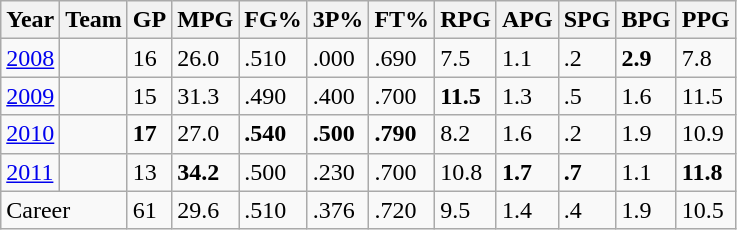<table class="wikitable sortable">
<tr>
<th>Year</th>
<th>Team</th>
<th>GP</th>
<th>MPG</th>
<th>FG%</th>
<th>3P%</th>
<th>FT%</th>
<th>RPG</th>
<th>APG</th>
<th>SPG</th>
<th>BPG</th>
<th>PPG</th>
</tr>
<tr>
<td><a href='#'>2008</a></td>
<td></td>
<td>16</td>
<td>26.0</td>
<td>.510</td>
<td>.000</td>
<td>.690</td>
<td>7.5</td>
<td>1.1</td>
<td>.2</td>
<td><strong>2.9</strong></td>
<td>7.8</td>
</tr>
<tr>
<td><a href='#'>2009</a></td>
<td></td>
<td>15</td>
<td>31.3</td>
<td>.490</td>
<td>.400</td>
<td>.700</td>
<td><strong>11.5</strong></td>
<td>1.3</td>
<td>.5</td>
<td>1.6</td>
<td>11.5</td>
</tr>
<tr>
<td><a href='#'>2010</a></td>
<td></td>
<td><strong> 17</strong></td>
<td>27.0</td>
<td><strong>.540</strong></td>
<td><strong>.500</strong></td>
<td><strong>.790</strong></td>
<td>8.2</td>
<td>1.6</td>
<td>.2</td>
<td>1.9</td>
<td>10.9</td>
</tr>
<tr>
<td><a href='#'>2011</a></td>
<td></td>
<td>13</td>
<td><strong>34.2</strong></td>
<td>.500</td>
<td>.230</td>
<td>.700</td>
<td>10.8</td>
<td><strong>1.7</strong></td>
<td><strong>.7</strong></td>
<td>1.1</td>
<td><strong>11.8</strong></td>
</tr>
<tr>
<td colspan="2">Career</td>
<td>61</td>
<td>29.6</td>
<td>.510</td>
<td>.376</td>
<td>.720</td>
<td>9.5</td>
<td>1.4</td>
<td>.4</td>
<td>1.9</td>
<td>10.5</td>
</tr>
</table>
